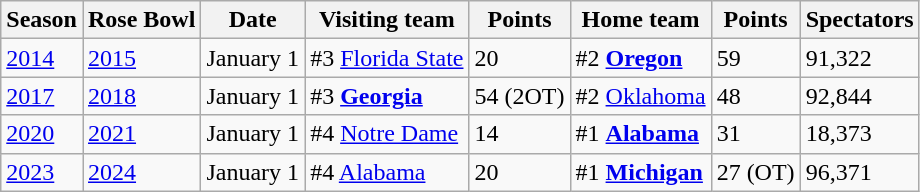<table class="wikitable" style=font-size:100% style="text-align:center">
<tr>
<th>Season</th>
<th>Rose Bowl</th>
<th>Date</th>
<th>Visiting team</th>
<th>Points</th>
<th>Home team</th>
<th>Points</th>
<th>Spectators</th>
</tr>
<tr>
<td><a href='#'>2014</a></td>
<td><a href='#'>2015</a></td>
<td>January 1</td>
<td align=left>#3 <a href='#'>Florida State</a></td>
<td>20</td>
<td align=left>#2 <strong><a href='#'>Oregon</a></strong></td>
<td>59</td>
<td>91,322</td>
</tr>
<tr>
<td><a href='#'>2017</a></td>
<td><a href='#'>2018</a></td>
<td>January 1</td>
<td align=left>#3 <strong><a href='#'>Georgia</a></strong></td>
<td>54 (2OT)</td>
<td align="left">#2 <a href='#'>Oklahoma</a></td>
<td>48</td>
<td>92,844</td>
</tr>
<tr>
<td><a href='#'>2020</a></td>
<td><a href='#'>2021</a></td>
<td>January 1</td>
<td align=left>#4 <a href='#'>Notre Dame</a></td>
<td>14</td>
<td align=left>#1 <strong><a href='#'>Alabama</a></strong></td>
<td>31</td>
<td>18,373</td>
</tr>
<tr>
<td><a href='#'>2023</a></td>
<td><a href='#'>2024</a></td>
<td>January 1</td>
<td align=left>#4 <a href='#'>Alabama</a></td>
<td>20</td>
<td align=left>#1 <strong><a href='#'>Michigan</a></strong></td>
<td>27 (OT)</td>
<td>96,371</td>
</tr>
</table>
